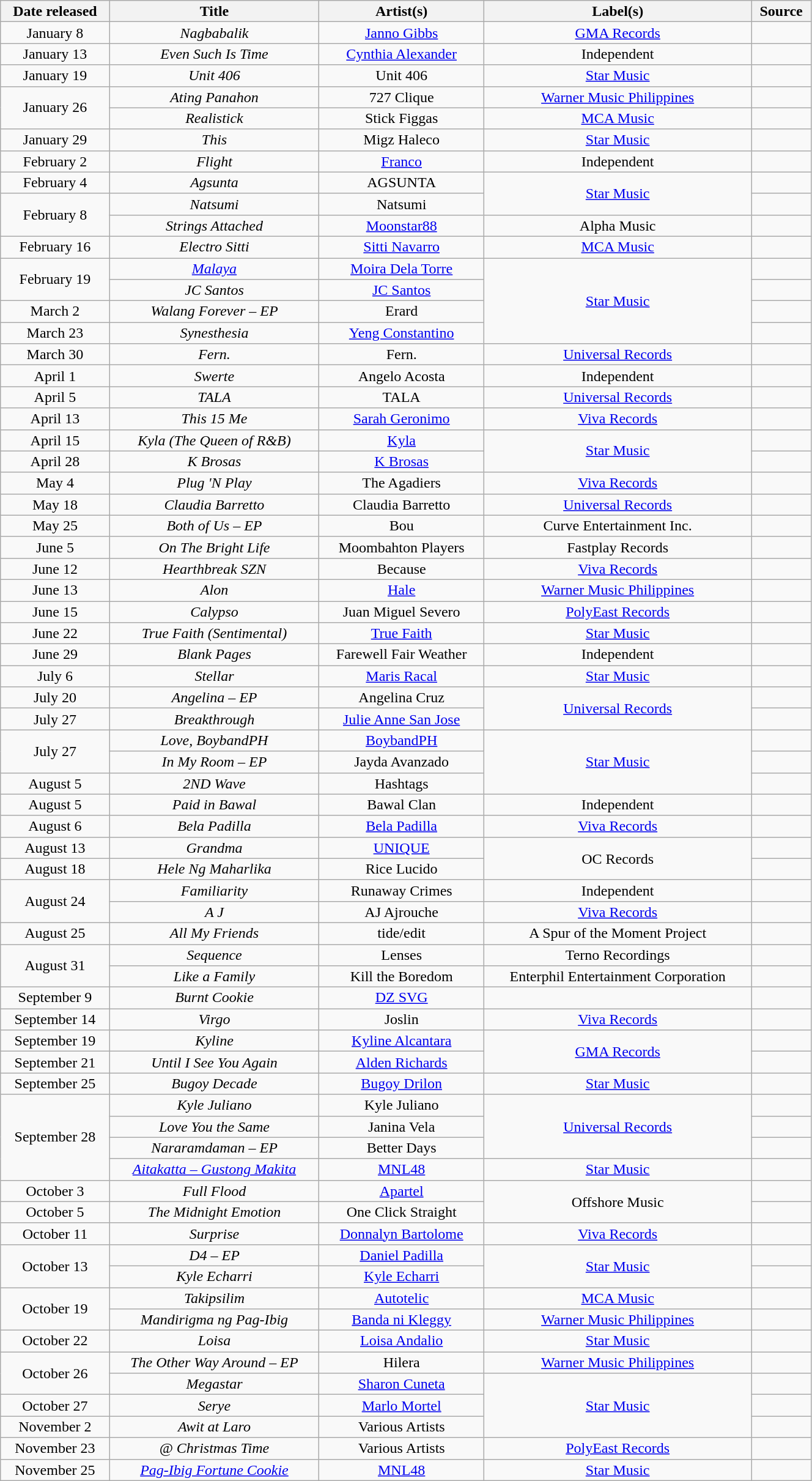<table class="wikitable sortable" style="text-align:center; line-height:16px; width:70%;">
<tr>
<th class="unsortable">Date released</th>
<th>Title</th>
<th>Artist(s)</th>
<th>Label(s)</th>
<th>Source</th>
</tr>
<tr>
<td>January 8</td>
<td><em>Nagbabalik</em></td>
<td><a href='#'>Janno Gibbs</a></td>
<td><a href='#'>GMA Records</a></td>
<td></td>
</tr>
<tr>
<td>January 13</td>
<td><em>Even Such Is Time</em></td>
<td><a href='#'>Cynthia Alexander</a></td>
<td>Independent</td>
<td></td>
</tr>
<tr>
<td>January 19</td>
<td><em>Unit 406</em></td>
<td>Unit 406</td>
<td><a href='#'>Star Music</a></td>
<td></td>
</tr>
<tr>
<td rowspan=2>January 26</td>
<td><em>Ating Panahon</em></td>
<td>727 Clique</td>
<td><a href='#'>Warner Music Philippines</a></td>
<td></td>
</tr>
<tr>
<td><em>Realistick</em></td>
<td>Stick Figgas</td>
<td><a href='#'>MCA Music</a></td>
<td></td>
</tr>
<tr>
<td>January 29</td>
<td><em>This</em></td>
<td>Migz Haleco</td>
<td><a href='#'>Star Music</a></td>
<td></td>
</tr>
<tr>
<td>February 2</td>
<td><em>Flight</em></td>
<td><a href='#'>Franco</a></td>
<td>Independent</td>
<td></td>
</tr>
<tr>
<td>February 4</td>
<td><em>Agsunta</em></td>
<td>AGSUNTA</td>
<td rowspan=2><a href='#'>Star Music</a></td>
<td></td>
</tr>
<tr>
<td rowspan=2>February 8</td>
<td><em>Natsumi</em></td>
<td>Natsumi</td>
<td></td>
</tr>
<tr>
<td><em>Strings Attached</em></td>
<td><a href='#'>Moonstar88</a></td>
<td>Alpha Music</td>
<td></td>
</tr>
<tr>
<td>February 16</td>
<td><em>Electro Sitti</em></td>
<td><a href='#'>Sitti Navarro</a></td>
<td><a href='#'>MCA Music</a></td>
<td></td>
</tr>
<tr>
<td rowspan=2>February 19</td>
<td><em><a href='#'>Malaya</a></em></td>
<td><a href='#'>Moira Dela Torre</a></td>
<td rowspan=4><a href='#'>Star Music</a></td>
<td></td>
</tr>
<tr>
<td><em>JC Santos</em></td>
<td><a href='#'>JC Santos</a></td>
<td></td>
</tr>
<tr>
<td>March 2</td>
<td><em>Walang Forever – EP</em></td>
<td>Erard</td>
<td></td>
</tr>
<tr>
<td>March 23</td>
<td><em>Synesthesia</em></td>
<td><a href='#'>Yeng Constantino</a></td>
<td></td>
</tr>
<tr>
<td>March 30</td>
<td><em>Fern.</em></td>
<td>Fern.</td>
<td><a href='#'>Universal Records</a></td>
<td></td>
</tr>
<tr>
<td>April 1</td>
<td><em>Swerte</em></td>
<td>Angelo Acosta</td>
<td>Independent</td>
<td></td>
</tr>
<tr>
<td>April 5</td>
<td><em>TALA</em></td>
<td>TALA</td>
<td><a href='#'>Universal Records</a></td>
<td></td>
</tr>
<tr>
<td>April 13</td>
<td><em>This 15 Me</em></td>
<td><a href='#'>Sarah Geronimo</a></td>
<td><a href='#'>Viva Records</a></td>
<td></td>
</tr>
<tr>
<td>April 15</td>
<td><em>Kyla (The Queen of R&B)</em></td>
<td><a href='#'>Kyla</a></td>
<td rowspan=2><a href='#'>Star Music</a></td>
<td></td>
</tr>
<tr>
<td>April 28</td>
<td><em>K Brosas</em></td>
<td><a href='#'>K Brosas</a></td>
<td></td>
</tr>
<tr>
<td>May 4</td>
<td><em>Plug 'N Play</em></td>
<td>The Agadiers</td>
<td><a href='#'>Viva Records</a></td>
<td></td>
</tr>
<tr>
<td>May 18</td>
<td><em>Claudia Barretto</em></td>
<td>Claudia Barretto</td>
<td><a href='#'>Universal Records</a></td>
<td></td>
</tr>
<tr>
<td>May 25</td>
<td><em>Both of Us – EP</em></td>
<td>Bou</td>
<td>Curve Entertainment Inc.</td>
<td></td>
</tr>
<tr>
<td>June 5</td>
<td><em>On The Bright Life</em></td>
<td>Moombahton Players</td>
<td>Fastplay Records</td>
<td></td>
</tr>
<tr>
<td>June 12</td>
<td><em>Hearthbreak SZN</em></td>
<td>Because</td>
<td><a href='#'>Viva Records</a></td>
<td></td>
</tr>
<tr>
<td>June 13</td>
<td><em>Alon</em></td>
<td><a href='#'>Hale</a></td>
<td><a href='#'>Warner Music Philippines</a></td>
<td></td>
</tr>
<tr>
<td>June 15</td>
<td><em>Calypso</em></td>
<td>Juan Miguel Severo</td>
<td><a href='#'>PolyEast Records</a></td>
<td></td>
</tr>
<tr>
<td>June 22</td>
<td><em>True Faith (Sentimental)</em></td>
<td><a href='#'>True Faith</a></td>
<td><a href='#'>Star Music</a></td>
<td></td>
</tr>
<tr>
<td>June 29</td>
<td><em>Blank Pages</em></td>
<td>Farewell Fair Weather</td>
<td>Independent</td>
<td></td>
</tr>
<tr>
<td>July 6</td>
<td><em>Stellar</em></td>
<td><a href='#'>Maris Racal</a></td>
<td><a href='#'>Star Music</a></td>
<td></td>
</tr>
<tr>
<td>July 20</td>
<td><em>Angelina – EP</em></td>
<td>Angelina Cruz</td>
<td rowspan=2><a href='#'>Universal Records</a></td>
<td></td>
</tr>
<tr>
<td>July 27</td>
<td><em>Breakthrough</em></td>
<td><a href='#'>Julie Anne San Jose</a></td>
<td></td>
</tr>
<tr>
<td rowspan=2>July 27</td>
<td><em>Love, BoybandPH</em></td>
<td><a href='#'>BoybandPH</a></td>
<td rowspan=3><a href='#'>Star Music</a></td>
<td></td>
</tr>
<tr>
<td><em>In My Room – EP</em></td>
<td>Jayda Avanzado</td>
<td></td>
</tr>
<tr>
<td>August 5</td>
<td><em>2ND Wave</em></td>
<td>Hashtags</td>
<td></td>
</tr>
<tr>
<td>August 5</td>
<td><em>Paid in Bawal</em></td>
<td>Bawal Clan</td>
<td>Independent</td>
<td></td>
</tr>
<tr>
<td>August 6</td>
<td><em>Bela Padilla</em></td>
<td><a href='#'>Bela Padilla</a></td>
<td><a href='#'>Viva Records</a></td>
<td></td>
</tr>
<tr>
<td>August 13</td>
<td><em>Grandma</em></td>
<td><a href='#'>UNIQUE</a></td>
<td rowspan=2>OC Records</td>
<td></td>
</tr>
<tr>
<td>August 18</td>
<td><em>Hele Ng Maharlika</em></td>
<td>Rice Lucido</td>
<td></td>
</tr>
<tr>
<td rowspan=2>August 24</td>
<td><em>Familiarity</em></td>
<td>Runaway Crimes</td>
<td>Independent</td>
<td></td>
</tr>
<tr>
<td><em>A J</em></td>
<td>AJ Ajrouche</td>
<td><a href='#'>Viva Records</a></td>
<td></td>
</tr>
<tr>
<td>August 25</td>
<td><em>All My Friends</em></td>
<td>tide/edit</td>
<td>A Spur of the Moment Project</td>
<td></td>
</tr>
<tr>
<td rowspan=2>August 31</td>
<td><em>Sequence</em></td>
<td>Lenses</td>
<td>Terno Recordings</td>
<td></td>
</tr>
<tr>
<td><em>Like a Family</em></td>
<td>Kill the Boredom</td>
<td>Enterphil Entertainment Corporation</td>
<td></td>
</tr>
<tr>
<td>September 9</td>
<td><em>Burnt Cookie</em></td>
<td><a href='#'>DZ SVG</a></td>
<td></td>
<td></td>
</tr>
<tr>
<td>September 14</td>
<td><em>Virgo</em></td>
<td>Joslin</td>
<td><a href='#'>Viva Records</a></td>
<td></td>
</tr>
<tr>
<td>September 19</td>
<td><em>Kyline</em></td>
<td><a href='#'>Kyline Alcantara</a></td>
<td rowspan=2><a href='#'>GMA Records</a></td>
<td></td>
</tr>
<tr>
<td>September 21</td>
<td><em>Until I See You Again</em></td>
<td><a href='#'>Alden Richards</a></td>
<td></td>
</tr>
<tr>
<td>September 25</td>
<td><em>Bugoy Decade</em></td>
<td><a href='#'>Bugoy Drilon</a></td>
<td><a href='#'>Star Music</a></td>
<td></td>
</tr>
<tr>
<td rowspan="4">September 28</td>
<td><em>Kyle Juliano</em></td>
<td>Kyle Juliano</td>
<td rowspan=3><a href='#'>Universal Records</a></td>
<td></td>
</tr>
<tr>
<td><em>Love You the Same</em></td>
<td>Janina Vela</td>
<td></td>
</tr>
<tr>
<td><em>Nararamdaman – EP</em></td>
<td>Better Days</td>
<td></td>
</tr>
<tr>
<td><a href='#'><em>Aitakatta – Gustong Makita</em></a></td>
<td><a href='#'>MNL48</a></td>
<td><a href='#'>Star Music</a></td>
<td></td>
</tr>
<tr>
<td>October 3</td>
<td><em>Full Flood</em></td>
<td><a href='#'>Apartel</a></td>
<td rowspan=2>Offshore Music</td>
<td></td>
</tr>
<tr>
<td>October 5</td>
<td><em>The Midnight Emotion</em></td>
<td>One Click Straight</td>
<td></td>
</tr>
<tr>
<td>October 11</td>
<td><em>Surprise</em></td>
<td><a href='#'>Donnalyn Bartolome</a></td>
<td><a href='#'>Viva Records</a></td>
<td></td>
</tr>
<tr>
<td rowspan=2>October 13</td>
<td><em>D4 – EP</em></td>
<td><a href='#'>Daniel Padilla</a></td>
<td rowspan=2><a href='#'>Star Music</a></td>
<td></td>
</tr>
<tr>
<td><em>Kyle Echarri</em></td>
<td><a href='#'>Kyle Echarri</a></td>
<td></td>
</tr>
<tr>
<td rowspan=2>October 19</td>
<td><em>Takipsilim</em></td>
<td><a href='#'>Autotelic</a></td>
<td><a href='#'>MCA Music</a></td>
<td></td>
</tr>
<tr>
<td><em>Mandirigma ng Pag-Ibig</em></td>
<td><a href='#'>Banda ni Kleggy</a></td>
<td><a href='#'>Warner Music Philippines</a></td>
<td></td>
</tr>
<tr>
<td>October 22</td>
<td><em>Loisa</em></td>
<td><a href='#'>Loisa Andalio</a></td>
<td><a href='#'>Star Music</a></td>
<td></td>
</tr>
<tr>
<td rowspan=2>October 26</td>
<td><em>The Other Way Around – EP</em></td>
<td>Hilera</td>
<td><a href='#'>Warner Music Philippines</a></td>
<td></td>
</tr>
<tr>
<td><em>Megastar</em></td>
<td><a href='#'>Sharon Cuneta</a></td>
<td rowspan=3><a href='#'>Star Music</a></td>
<td></td>
</tr>
<tr>
<td>October 27</td>
<td><em>Serye</em></td>
<td><a href='#'>Marlo Mortel</a></td>
<td></td>
</tr>
<tr>
<td>November 2</td>
<td><em>Awit at Laro</em></td>
<td>Various Artists</td>
<td></td>
</tr>
<tr>
<td>November 23</td>
<td><em>@ Christmas Time</em></td>
<td>Various Artists</td>
<td><a href='#'>PolyEast Records</a></td>
<td></td>
</tr>
<tr>
<td>November 25</td>
<td><a href='#'><em>Pag-Ibig Fortune Cookie</em></a></td>
<td><a href='#'>MNL48</a></td>
<td><a href='#'>Star Music</a></td>
<td></td>
</tr>
</table>
